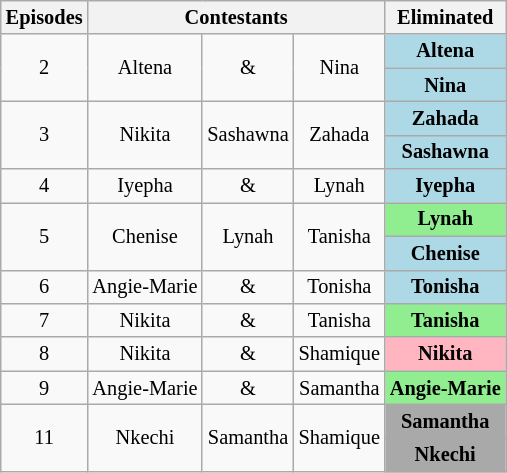<table class="wikitable" style="text-align:center; font-size:85%;">
<tr>
<th>Episodes</th>
<th colspan="3">Contestants</th>
<th>Eliminated</th>
</tr>
<tr>
<td rowspan="2">2</td>
<td rowspan="2">Altena</td>
<td rowspan="2">&</td>
<td rowspan="2">Nina</td>
<td style="background:lightblue;"><strong>Altena</strong></td>
</tr>
<tr>
<td style="background:lightblue;"><strong>Nina</strong></td>
</tr>
<tr>
<td rowspan="2">3</td>
<td rowspan="2">Nikita</td>
<td rowspan="2">Sashawna</td>
<td rowspan="2">Zahada</td>
<td style="background:lightblue;"><strong>Zahada</strong></td>
</tr>
<tr>
<td style="background:lightblue;"><strong>Sashawna</strong></td>
</tr>
<tr>
<td>4</td>
<td>Iyepha</td>
<td>&</td>
<td>Lynah</td>
<td style="background:lightblue;"><strong>Iyepha</strong></td>
</tr>
<tr>
<td rowspan="2">5</td>
<td rowspan="2">Chenise</td>
<td rowspan="2">Lynah</td>
<td rowspan="2">Tanisha</td>
<td style="background:lightgreen;"><strong>Lynah</strong></td>
</tr>
<tr>
<td style="background:lightblue;"><strong>Chenise</strong></td>
</tr>
<tr>
<td>6</td>
<td>Angie-Marie</td>
<td>&</td>
<td>Tonisha</td>
<td style="background:lightblue;"><strong>Tonisha</strong></td>
</tr>
<tr>
<td>7</td>
<td>Nikita</td>
<td>&</td>
<td>Tanisha</td>
<td style="background:lightgreen;"><strong>Tanisha</strong></td>
</tr>
<tr>
<td>8</td>
<td>Nikita</td>
<td>&</td>
<td>Shamique</td>
<td style="background:lightpink;"><strong>Nikita</strong></td>
</tr>
<tr>
<td>9</td>
<td>Angie-Marie</td>
<td>&</td>
<td>Samantha</td>
<td style="background:lightgreen;"><strong>Angie-Marie</strong></td>
</tr>
<tr>
<td rowspan="2">11</td>
<td rowspan="2">Nkechi</td>
<td rowspan="2">Samantha</td>
<td rowspan="2">Shamique</td>
<td style="background:darkgrey;"><strong>Samantha</strong></td>
</tr>
<tr>
<td style="background:darkgrey;"><strong>Nkechi</strong></td>
</tr>
</table>
